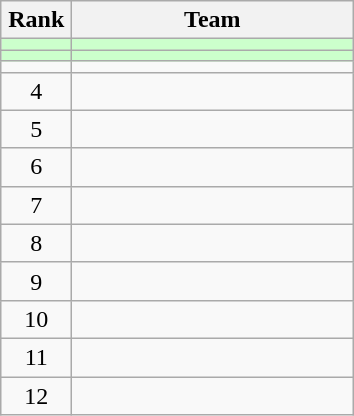<table class="wikitable" style="text-align: center;">
<tr>
<th width=40>Rank</th>
<th width=180>Team</th>
</tr>
<tr bgcolor=#ccffcc>
<td></td>
<td style="text-align:left;"></td>
</tr>
<tr bgcolor=#ccffcc>
<td></td>
<td style="text-align:left;"></td>
</tr>
<tr>
<td></td>
<td style="text-align:left;"></td>
</tr>
<tr>
<td>4</td>
<td style="text-align:left;"></td>
</tr>
<tr>
<td>5</td>
<td style="text-align:left;"></td>
</tr>
<tr>
<td>6</td>
<td style="text-align:left;"></td>
</tr>
<tr>
<td>7</td>
<td style="text-align:left;"></td>
</tr>
<tr>
<td>8</td>
<td style="text-align:left;"></td>
</tr>
<tr>
<td>9</td>
<td style="text-align:left;"></td>
</tr>
<tr>
<td>10</td>
<td style="text-align:left;"></td>
</tr>
<tr>
<td>11</td>
<td style="text-align:left;"></td>
</tr>
<tr>
<td>12</td>
<td style="text-align:left;"></td>
</tr>
</table>
